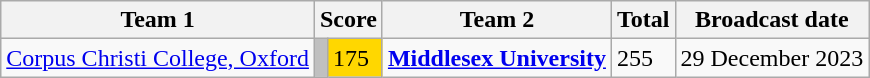<table class="wikitable">
<tr>
<th>Team 1</th>
<th colspan=2>Score</th>
<th>Team 2</th>
<th>Total</th>
<th>Broadcast date</th>
</tr>
<tr>
<td><a href='#'>Corpus Christi College, Oxford</a></td>
<td style="background:silver"></td>
<td style="background:gold">175</td>
<td><strong><a href='#'>Middlesex University</a></strong></td>
<td>255</td>
<td>29 December 2023</td>
</tr>
</table>
